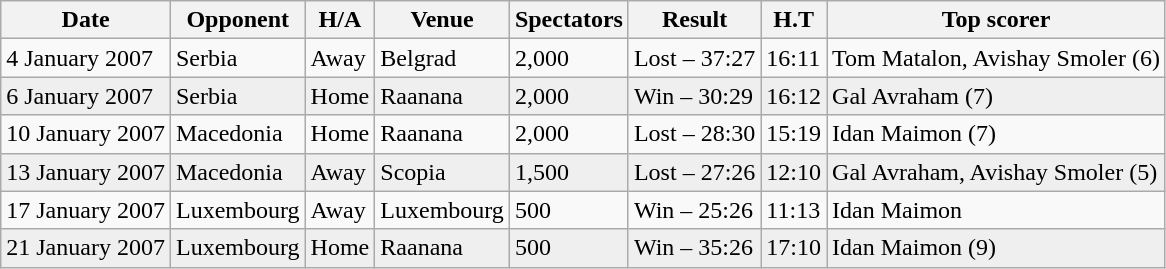<table class="wikitable">
<tr>
<th>Date</th>
<th>Opponent</th>
<th>H/A</th>
<th>Venue</th>
<th>Spectators</th>
<th>Result</th>
<th>H.T</th>
<th>Top scorer</th>
</tr>
<tr>
<td>4 January 2007</td>
<td>Serbia</td>
<td>Away</td>
<td>Belgrad</td>
<td>2,000</td>
<td>Lost – 37:27</td>
<td>16:11</td>
<td>Tom Matalon, Avishay Smoler (6)</td>
</tr>
<tr style="background-color: #EFEFEF;">
<td>6 January 2007</td>
<td>Serbia</td>
<td>Home</td>
<td>Raanana</td>
<td>2,000</td>
<td>Win – 30:29</td>
<td>16:12</td>
<td>Gal Avraham (7)</td>
</tr>
<tr>
<td>10 January 2007</td>
<td>Macedonia</td>
<td>Home</td>
<td>Raanana</td>
<td>2,000</td>
<td>Lost – 28:30</td>
<td>15:19</td>
<td>Idan Maimon (7)</td>
</tr>
<tr style="background-color: #EFEFEF;">
<td>13 January 2007</td>
<td>Macedonia</td>
<td>Away</td>
<td>Scopia</td>
<td>1,500</td>
<td>Lost – 27:26</td>
<td>12:10</td>
<td>Gal Avraham, Avishay Smoler (5)</td>
</tr>
<tr>
<td>17 January 2007</td>
<td>Luxembourg</td>
<td>Away</td>
<td>Luxembourg</td>
<td>500</td>
<td>Win – 25:26</td>
<td>11:13</td>
<td>Idan Maimon</td>
</tr>
<tr style="background-color: #EFEFEF;">
<td>21 January 2007</td>
<td>Luxembourg</td>
<td>Home</td>
<td>Raanana</td>
<td>500</td>
<td>Win – 35:26</td>
<td>17:10</td>
<td>Idan Maimon (9)</td>
</tr>
</table>
